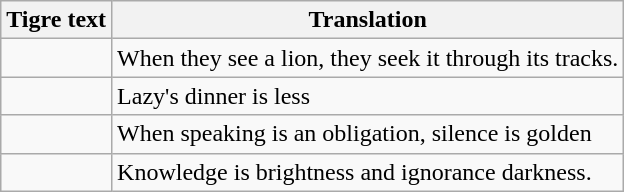<table class="wikitable">
<tr>
<th>Tigre text</th>
<th>Translation</th>
</tr>
<tr>
<td></td>
<td>When they see a lion, they seek it through its tracks.</td>
</tr>
<tr>
<td></td>
<td>Lazy's dinner is less</td>
</tr>
<tr>
<td></td>
<td>When speaking is an obligation, silence is golden</td>
</tr>
<tr>
<td></td>
<td>Knowledge is brightness and ignorance darkness.</td>
</tr>
</table>
